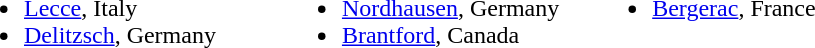<table cellpadding="10">
<tr style="vertical-align:top;">
<td><br><ul><li> <a href='#'>Lecce</a>, Italy</li><li> <a href='#'>Delitzsch</a>, Germany</li></ul></td>
<td></td>
<td><br><ul><li> <a href='#'>Nordhausen</a>, Germany</li><li> <a href='#'>Brantford</a>, Canada</li></ul></td>
<td><br><ul><li> <a href='#'>Bergerac</a>, France</li></ul></td>
</tr>
</table>
